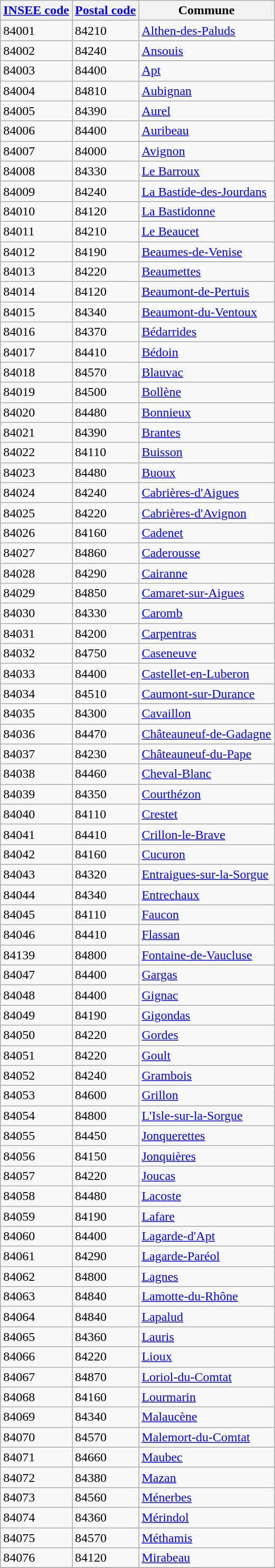<table class="wikitable sortable">
<tr>
<th><a href='#'>INSEE code</a></th>
<th><a href='#'>Postal code</a></th>
<th>Commune</th>
</tr>
<tr>
<td>84001</td>
<td>84210</td>
<td><a href='#'>Althen-des-Paluds</a></td>
</tr>
<tr>
<td>84002</td>
<td>84240</td>
<td><a href='#'>Ansouis</a></td>
</tr>
<tr>
<td>84003</td>
<td>84400</td>
<td><a href='#'>Apt</a></td>
</tr>
<tr>
<td>84004</td>
<td>84810</td>
<td><a href='#'>Aubignan</a></td>
</tr>
<tr>
<td>84005</td>
<td>84390</td>
<td><a href='#'>Aurel</a></td>
</tr>
<tr>
<td>84006</td>
<td>84400</td>
<td><a href='#'>Auribeau</a></td>
</tr>
<tr>
<td>84007</td>
<td>84000</td>
<td><a href='#'>Avignon</a></td>
</tr>
<tr>
<td>84008</td>
<td>84330</td>
<td><a href='#'>Le Barroux</a></td>
</tr>
<tr>
<td>84009</td>
<td>84240</td>
<td><a href='#'>La Bastide-des-Jourdans</a></td>
</tr>
<tr>
<td>84010</td>
<td>84120</td>
<td><a href='#'>La Bastidonne</a></td>
</tr>
<tr>
<td>84011</td>
<td>84210</td>
<td><a href='#'>Le Beaucet</a></td>
</tr>
<tr>
<td>84012</td>
<td>84190</td>
<td><a href='#'>Beaumes-de-Venise</a></td>
</tr>
<tr>
<td>84013</td>
<td>84220</td>
<td><a href='#'>Beaumettes</a></td>
</tr>
<tr>
<td>84014</td>
<td>84120</td>
<td><a href='#'>Beaumont-de-Pertuis</a></td>
</tr>
<tr>
<td>84015</td>
<td>84340</td>
<td><a href='#'>Beaumont-du-Ventoux</a></td>
</tr>
<tr>
<td>84016</td>
<td>84370</td>
<td><a href='#'>Bédarrides</a></td>
</tr>
<tr>
<td>84017</td>
<td>84410</td>
<td><a href='#'>Bédoin</a></td>
</tr>
<tr>
<td>84018</td>
<td>84570</td>
<td><a href='#'>Blauvac</a></td>
</tr>
<tr>
<td>84019</td>
<td>84500</td>
<td><a href='#'>Bollène</a></td>
</tr>
<tr>
<td>84020</td>
<td>84480</td>
<td><a href='#'>Bonnieux</a></td>
</tr>
<tr>
<td>84021</td>
<td>84390</td>
<td><a href='#'>Brantes</a></td>
</tr>
<tr>
<td>84022</td>
<td>84110</td>
<td><a href='#'>Buisson</a></td>
</tr>
<tr>
<td>84023</td>
<td>84480</td>
<td><a href='#'>Buoux</a></td>
</tr>
<tr>
<td>84024</td>
<td>84240</td>
<td><a href='#'>Cabrières-d'Aigues</a></td>
</tr>
<tr>
<td>84025</td>
<td>84220</td>
<td><a href='#'>Cabrières-d'Avignon</a></td>
</tr>
<tr>
<td>84026</td>
<td>84160</td>
<td><a href='#'>Cadenet</a></td>
</tr>
<tr>
<td>84027</td>
<td>84860</td>
<td><a href='#'>Caderousse</a></td>
</tr>
<tr>
<td>84028</td>
<td>84290</td>
<td><a href='#'>Cairanne</a></td>
</tr>
<tr>
<td>84029</td>
<td>84850</td>
<td><a href='#'>Camaret-sur-Aigues</a></td>
</tr>
<tr>
<td>84030</td>
<td>84330</td>
<td><a href='#'>Caromb</a></td>
</tr>
<tr>
<td>84031</td>
<td>84200</td>
<td><a href='#'>Carpentras</a></td>
</tr>
<tr>
<td>84032</td>
<td>84750</td>
<td><a href='#'>Caseneuve</a></td>
</tr>
<tr>
<td>84033</td>
<td>84400</td>
<td><a href='#'>Castellet-en-Luberon</a></td>
</tr>
<tr>
<td>84034</td>
<td>84510</td>
<td><a href='#'>Caumont-sur-Durance</a></td>
</tr>
<tr>
<td>84035</td>
<td>84300</td>
<td><a href='#'>Cavaillon</a></td>
</tr>
<tr>
<td>84036</td>
<td>84470</td>
<td><a href='#'>Châteauneuf-de-Gadagne</a></td>
</tr>
<tr>
<td>84037</td>
<td>84230</td>
<td><a href='#'>Châteauneuf-du-Pape</a></td>
</tr>
<tr>
<td>84038</td>
<td>84460</td>
<td><a href='#'>Cheval-Blanc</a></td>
</tr>
<tr>
<td>84039</td>
<td>84350</td>
<td><a href='#'>Courthézon</a></td>
</tr>
<tr>
<td>84040</td>
<td>84110</td>
<td><a href='#'>Crestet</a></td>
</tr>
<tr>
<td>84041</td>
<td>84410</td>
<td><a href='#'>Crillon-le-Brave</a></td>
</tr>
<tr>
<td>84042</td>
<td>84160</td>
<td><a href='#'>Cucuron</a></td>
</tr>
<tr>
<td>84043</td>
<td>84320</td>
<td><a href='#'>Entraigues-sur-la-Sorgue</a></td>
</tr>
<tr>
<td>84044</td>
<td>84340</td>
<td><a href='#'>Entrechaux</a></td>
</tr>
<tr>
<td>84045</td>
<td>84110</td>
<td><a href='#'>Faucon</a></td>
</tr>
<tr>
<td>84046</td>
<td>84410</td>
<td><a href='#'>Flassan</a></td>
</tr>
<tr>
<td>84139</td>
<td>84800</td>
<td><a href='#'>Fontaine-de-Vaucluse</a></td>
</tr>
<tr>
<td>84047</td>
<td>84400</td>
<td><a href='#'>Gargas</a></td>
</tr>
<tr>
<td>84048</td>
<td>84400</td>
<td><a href='#'>Gignac</a></td>
</tr>
<tr>
<td>84049</td>
<td>84190</td>
<td><a href='#'>Gigondas</a></td>
</tr>
<tr>
<td>84050</td>
<td>84220</td>
<td><a href='#'>Gordes</a></td>
</tr>
<tr>
<td>84051</td>
<td>84220</td>
<td><a href='#'>Goult</a></td>
</tr>
<tr>
<td>84052</td>
<td>84240</td>
<td><a href='#'>Grambois</a></td>
</tr>
<tr>
<td>84053</td>
<td>84600</td>
<td><a href='#'>Grillon</a></td>
</tr>
<tr>
<td>84054</td>
<td>84800</td>
<td><a href='#'>L'Isle-sur-la-Sorgue</a></td>
</tr>
<tr>
<td>84055</td>
<td>84450</td>
<td><a href='#'>Jonquerettes</a></td>
</tr>
<tr>
<td>84056</td>
<td>84150</td>
<td><a href='#'>Jonquières</a></td>
</tr>
<tr>
<td>84057</td>
<td>84220</td>
<td><a href='#'>Joucas</a></td>
</tr>
<tr>
<td>84058</td>
<td>84480</td>
<td><a href='#'>Lacoste</a></td>
</tr>
<tr>
<td>84059</td>
<td>84190</td>
<td><a href='#'>Lafare</a></td>
</tr>
<tr>
<td>84060</td>
<td>84400</td>
<td><a href='#'>Lagarde-d'Apt</a></td>
</tr>
<tr>
<td>84061</td>
<td>84290</td>
<td><a href='#'>Lagarde-Paréol</a></td>
</tr>
<tr>
<td>84062</td>
<td>84800</td>
<td><a href='#'>Lagnes</a></td>
</tr>
<tr>
<td>84063</td>
<td>84840</td>
<td><a href='#'>Lamotte-du-Rhône</a></td>
</tr>
<tr>
<td>84064</td>
<td>84840</td>
<td><a href='#'>Lapalud</a></td>
</tr>
<tr>
<td>84065</td>
<td>84360</td>
<td><a href='#'>Lauris</a></td>
</tr>
<tr>
<td>84066</td>
<td>84220</td>
<td><a href='#'>Lioux</a></td>
</tr>
<tr>
<td>84067</td>
<td>84870</td>
<td><a href='#'>Loriol-du-Comtat</a></td>
</tr>
<tr>
<td>84068</td>
<td>84160</td>
<td><a href='#'>Lourmarin</a></td>
</tr>
<tr>
<td>84069</td>
<td>84340</td>
<td><a href='#'>Malaucène</a></td>
</tr>
<tr>
<td>84070</td>
<td>84570</td>
<td><a href='#'>Malemort-du-Comtat</a></td>
</tr>
<tr>
<td>84071</td>
<td>84660</td>
<td><a href='#'>Maubec</a></td>
</tr>
<tr>
<td>84072</td>
<td>84380</td>
<td><a href='#'>Mazan</a></td>
</tr>
<tr>
<td>84073</td>
<td>84560</td>
<td><a href='#'>Ménerbes</a></td>
</tr>
<tr>
<td>84074</td>
<td>84360</td>
<td><a href='#'>Mérindol</a></td>
</tr>
<tr>
<td>84075</td>
<td>84570</td>
<td><a href='#'>Méthamis</a></td>
</tr>
<tr>
<td>84076</td>
<td>84120</td>
<td><a href='#'>Mirabeau</a></td>
</tr>
<tr>
</tr>
</table>
